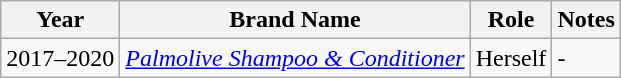<table class="wikitable sortable">
<tr>
<th>Year</th>
<th>Brand Name</th>
<th>Role</th>
<th>Notes</th>
</tr>
<tr>
<td>2017–2020</td>
<td><em><a href='#'>Palmolive Shampoo & Conditioner</a></em></td>
<td>Herself</td>
<td>-</td>
</tr>
</table>
